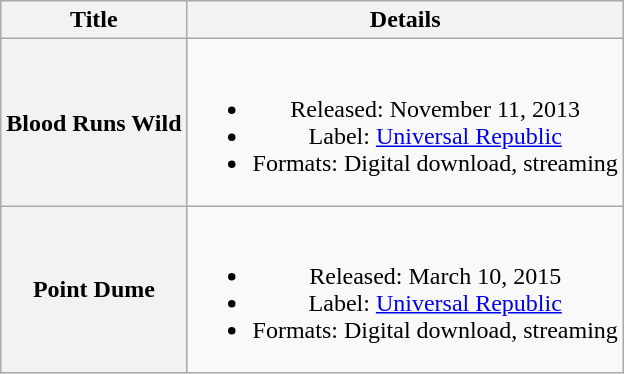<table class="wikitable plainrowheaders" style="text-align:center;">
<tr>
<th scope="col">Title</th>
<th scope="col">Details</th>
</tr>
<tr>
<th>Blood Runs Wild</th>
<td><br><ul><li>Released: November 11, 2013</li><li>Label: <a href='#'>Universal Republic</a></li><li>Formats: Digital download, streaming</li></ul></td>
</tr>
<tr>
<th scope="row"><strong>Point Dume</strong></th>
<td><br><ul><li>Released: March 10, 2015</li><li>Label: <a href='#'>Universal Republic</a></li><li>Formats: Digital download, streaming</li></ul></td>
</tr>
</table>
